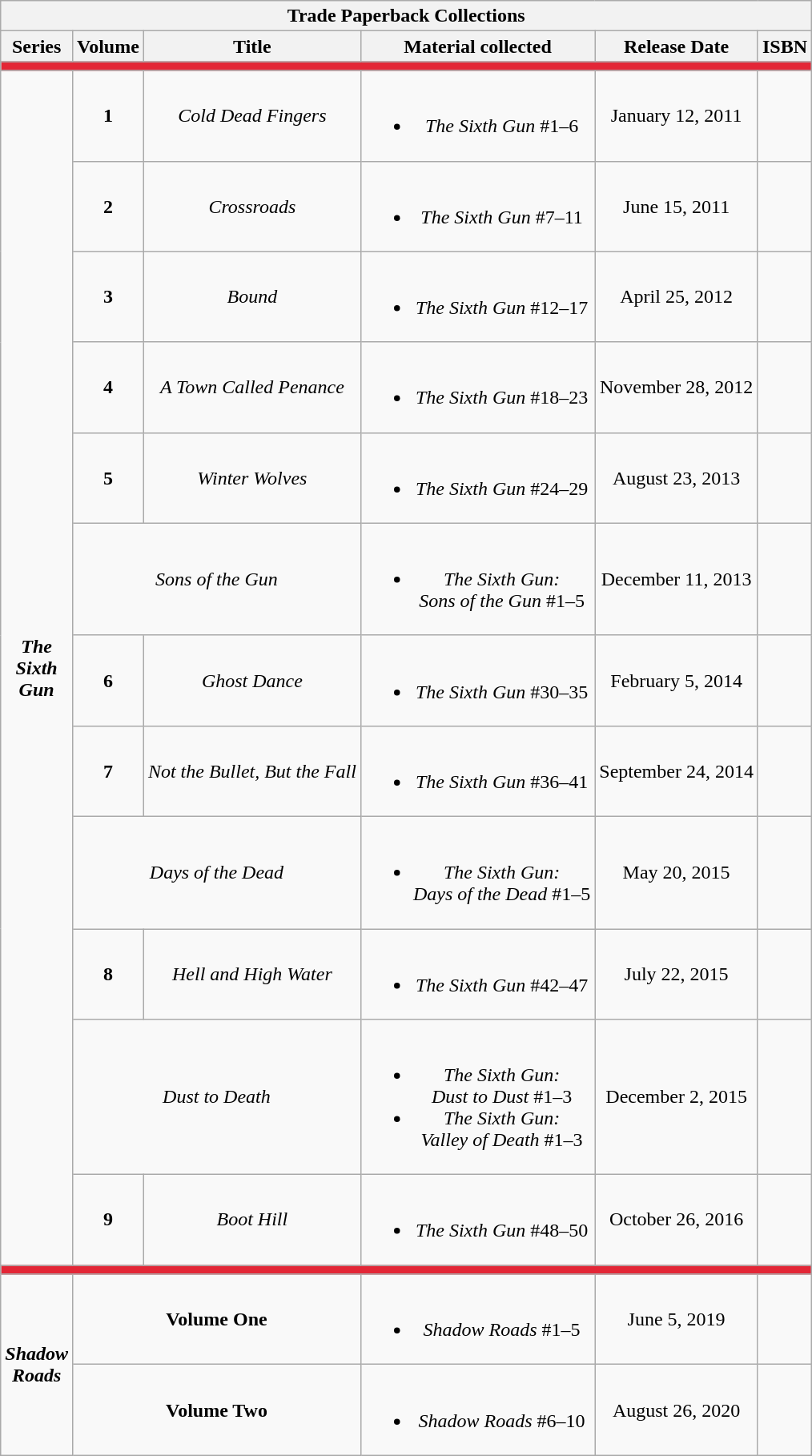<table class="wikitable mw-collapsible mw-collapsed" style="text-align: center">
<tr>
<th colspan=8>Trade Paperback Collections</th>
</tr>
<tr>
<th>Series</th>
<th>Volume</th>
<th>Title</th>
<th>Material collected</th>
<th>Release Date</th>
<th>ISBN</th>
</tr>
<tr>
<td colspan=6 style=background:#e32636;></td>
</tr>
<tr>
<td rowspan=12><strong><em>The<br>Sixth<br>Gun</em></strong></td>
<td><strong>1</strong></td>
<td><em>Cold Dead Fingers</em></td>
<td><br><ul><li><em>The Sixth Gun</em> #1–6</li></ul></td>
<td>January 12, 2011</td>
<td></td>
</tr>
<tr>
<td><strong>2</strong></td>
<td><em>Crossroads</em></td>
<td><br><ul><li><em>The Sixth Gun</em> #7–11</li></ul></td>
<td>June 15, 2011</td>
<td></td>
</tr>
<tr>
<td><strong>3</strong></td>
<td><em>Bound</em></td>
<td><br><ul><li><em>The Sixth Gun</em> #12–17</li></ul></td>
<td>April 25, 2012</td>
<td></td>
</tr>
<tr>
<td><strong>4</strong></td>
<td><em>A Town Called Penance</em></td>
<td><br><ul><li><em>The Sixth Gun</em> #18–23</li></ul></td>
<td>November 28, 2012</td>
<td></td>
</tr>
<tr>
<td><strong>5</strong></td>
<td><em>Winter Wolves</em></td>
<td><br><ul><li><em>The Sixth Gun</em> #24–29</li></ul></td>
<td>August 23, 2013</td>
<td></td>
</tr>
<tr>
<td colspan=2><em>Sons of the Gun</em></td>
<td><br><ul><li><em>The Sixth Gun:<br>Sons of the Gun</em> #1–5</li></ul></td>
<td>December 11, 2013</td>
<td></td>
</tr>
<tr>
<td><strong>6</strong></td>
<td><em>Ghost Dance</em></td>
<td><br><ul><li><em>The Sixth Gun</em> #30–35</li></ul></td>
<td>February 5, 2014</td>
<td></td>
</tr>
<tr>
<td><strong>7</strong></td>
<td><em>Not the Bullet, But the Fall</em></td>
<td><br><ul><li><em>The Sixth Gun</em> #36–41</li></ul></td>
<td>September 24, 2014</td>
<td></td>
</tr>
<tr>
<td colspan=2><em>Days of the Dead</em></td>
<td><br><ul><li><em>The Sixth Gun:<br>Days of the Dead</em> #1–5</li></ul></td>
<td>May 20, 2015</td>
<td></td>
</tr>
<tr>
<td><strong>8</strong></td>
<td><em>Hell and High Water</em></td>
<td><br><ul><li><em>The Sixth Gun</em> #42–47</li></ul></td>
<td>July 22, 2015</td>
<td></td>
</tr>
<tr>
<td colspan=2><em>Dust to Death</em></td>
<td><br><ul><li><em>The Sixth Gun:<br>Dust to Dust</em> #1–3</li><li><em>The Sixth Gun:<br>Valley of Death</em> #1–3</li></ul></td>
<td>December 2, 2015</td>
<td></td>
</tr>
<tr>
<td><strong>9</strong></td>
<td><em>Boot Hill</em></td>
<td><br><ul><li><em>The Sixth Gun</em> #48–50</li></ul></td>
<td>October 26, 2016</td>
<td></td>
</tr>
<tr>
<td colspan=6 style=background:#e32636;></td>
</tr>
<tr>
<td rowspan=2><strong><em>Shadow<br>Roads</em></strong></td>
<td colspan=2><strong>Volume One</strong></td>
<td><br><ul><li><em>Shadow Roads</em> #1–5</li></ul></td>
<td>June 5, 2019</td>
<td></td>
</tr>
<tr>
<td colspan=2><strong>Volume Two</strong></td>
<td><br><ul><li><em>Shadow Roads</em> #6–10</li></ul></td>
<td>August 26, 2020</td>
<td></td>
</tr>
</table>
